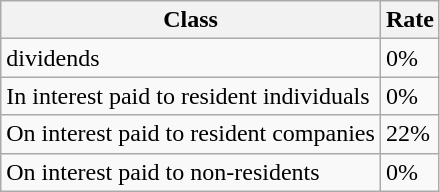<table class="wikitable">
<tr>
<th>Class</th>
<th>Rate</th>
</tr>
<tr>
<td>dividends</td>
<td>0%</td>
</tr>
<tr>
<td>In interest paid to resident individuals</td>
<td>0%</td>
</tr>
<tr>
<td>On interest paid to resident companies</td>
<td>22%</td>
</tr>
<tr>
<td>On interest paid to non-residents</td>
<td>0%</td>
</tr>
</table>
